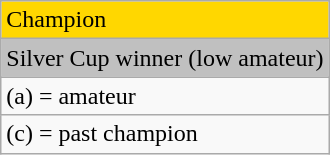<table class="wikitable">
<tr style="background:gold">
<td>Champion</td>
</tr>
<tr style="background:silver">
<td>Silver Cup winner (low amateur)</td>
</tr>
<tr>
<td>(a) = amateur</td>
</tr>
<tr>
<td>(c) = past champion</td>
</tr>
</table>
